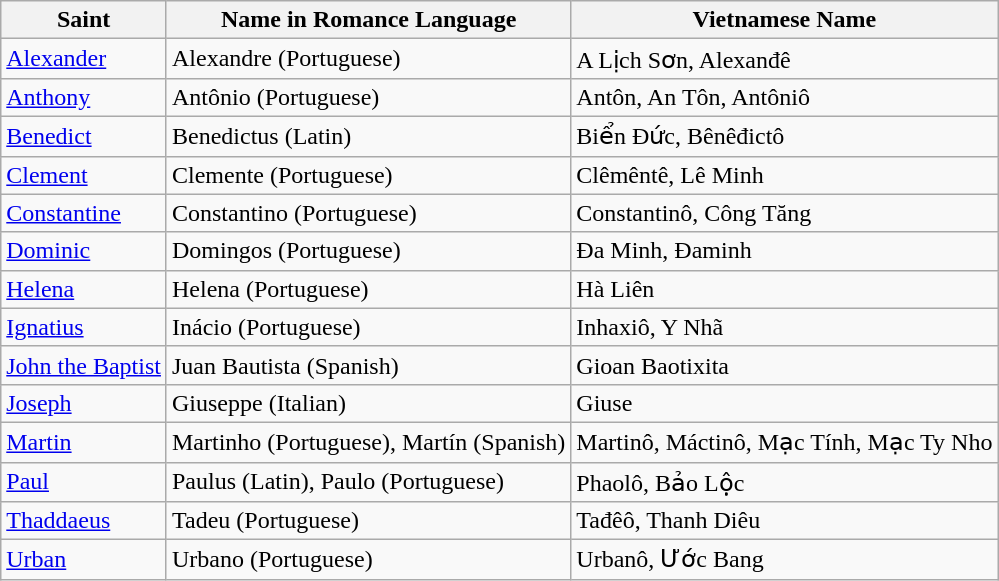<table class="wikitable sortable">
<tr>
<th>Saint</th>
<th>Name in Romance Language</th>
<th>Vietnamese Name</th>
</tr>
<tr>
<td><a href='#'>Alexander</a></td>
<td>Alexandre (Portuguese)</td>
<td>A Lịch Sơn, Alexanđê</td>
</tr>
<tr>
<td><a href='#'>Anthony</a></td>
<td>Antônio (Portuguese)</td>
<td>Antôn, An Tôn, Antôniô</td>
</tr>
<tr>
<td><a href='#'>Benedict</a></td>
<td>Benedictus (Latin)</td>
<td>Biển Đức, Bênêđictô</td>
</tr>
<tr>
<td><a href='#'>Clement</a></td>
<td>Clemente (Portuguese)</td>
<td>Clêmêntê, Lê Minh</td>
</tr>
<tr>
<td><a href='#'>Constantine</a></td>
<td>Constantino (Portuguese)</td>
<td>Constantinô, Công Tăng</td>
</tr>
<tr>
<td><a href='#'>Dominic</a></td>
<td>Domingos (Portuguese)</td>
<td>Đa Minh, Đaminh</td>
</tr>
<tr>
<td><a href='#'>Helena</a></td>
<td>Helena (Portuguese)</td>
<td>Hà Liên</td>
</tr>
<tr>
<td><a href='#'>Ignatius</a></td>
<td>Inácio (Portuguese)</td>
<td>Inhaxiô, Y Nhã</td>
</tr>
<tr>
<td><a href='#'>John the Baptist</a></td>
<td>Juan Bautista (Spanish)</td>
<td>Gioan Baotixita</td>
</tr>
<tr>
<td><a href='#'>Joseph</a></td>
<td>Giuseppe (Italian)</td>
<td>Giuse</td>
</tr>
<tr>
<td><a href='#'>Martin</a></td>
<td>Martinho (Portuguese), Martín (Spanish)</td>
<td>Martinô, Máctinô, Mạc Tính, Mạc Ty Nho</td>
</tr>
<tr>
<td><a href='#'>Paul</a></td>
<td>Paulus (Latin), Paulo (Portuguese)</td>
<td>Phaolô, Bảo Lộc</td>
</tr>
<tr>
<td><a href='#'>Thaddaeus</a></td>
<td>Tadeu (Portuguese)</td>
<td>Tađêô, Thanh Diêu</td>
</tr>
<tr>
<td><a href='#'>Urban</a></td>
<td>Urbano (Portuguese)</td>
<td>Urbanô, Ước Bang</td>
</tr>
</table>
